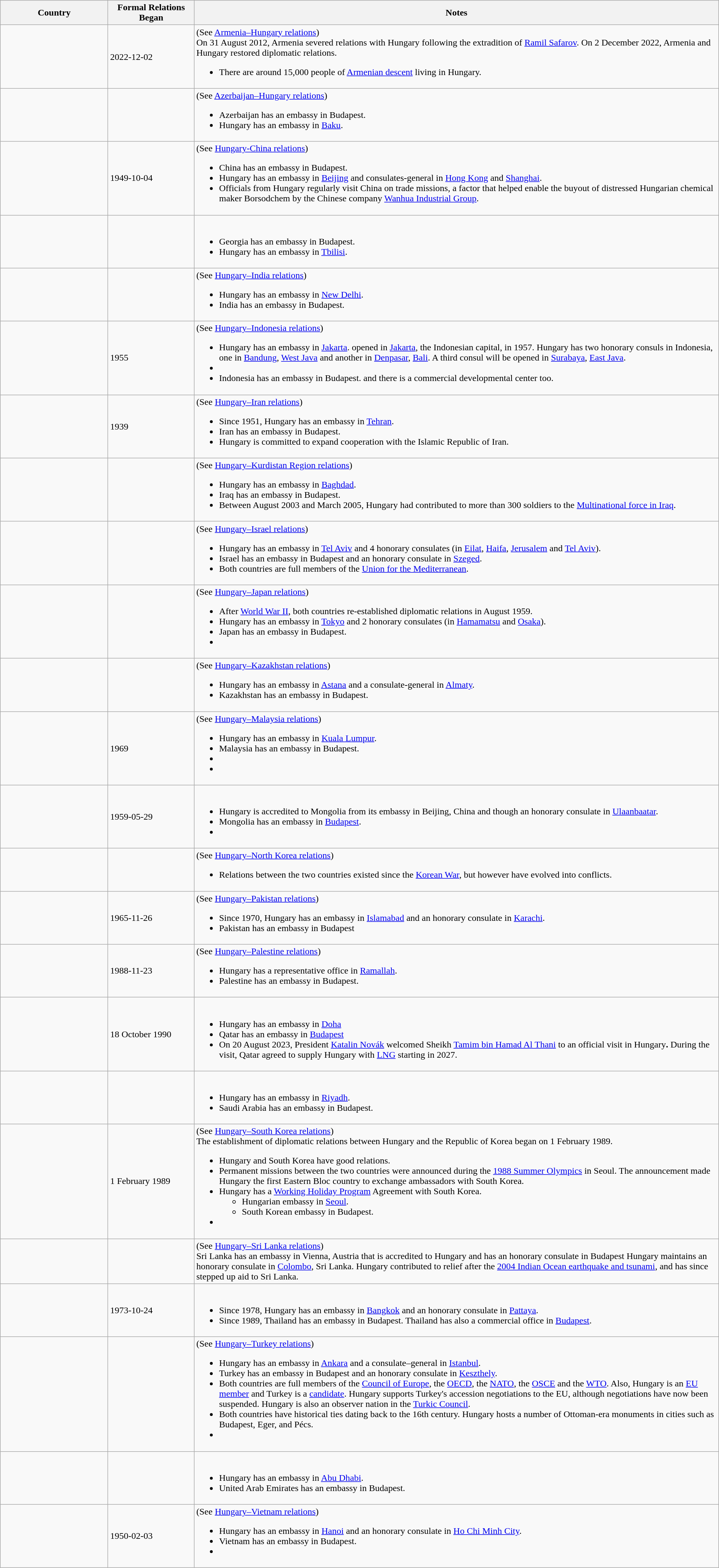<table class="wikitable sortable" border="1" style="width:100%; margin:auto;">
<tr>
<th width="15%">Country</th>
<th width="12%">Formal Relations Began</th>
<th>Notes</th>
</tr>
<tr -valign="top">
<td></td>
<td>2022-12-02</td>
<td>(See <a href='#'>Armenia–Hungary relations</a>)<br>On 31 August 2012, Armenia severed relations with Hungary following the extradition of <a href='#'>Ramil Safarov</a>. On 2 December 2022, Armenia and Hungary restored diplomatic relations.<ul><li>There are around 15,000 people of <a href='#'>Armenian descent</a> living in Hungary.</li></ul></td>
</tr>
<tr -valign="top">
<td></td>
<td></td>
<td>(See <a href='#'>Azerbaijan–Hungary relations</a>)<br><ul><li>Azerbaijan has an embassy in Budapest.</li><li>Hungary has an embassy in <a href='#'>Baku</a>.</li></ul></td>
</tr>
<tr -valign="top">
<td></td>
<td>1949-10-04</td>
<td>(See <a href='#'>Hungary-China relations</a>)<br><ul><li>China has an embassy in Budapest.</li><li>Hungary has an embassy in <a href='#'>Beijing</a> and consulates-general in <a href='#'>Hong Kong</a> and <a href='#'>Shanghai</a>.</li><li>Officials from Hungary regularly visit China on trade missions, a factor that helped enable the buyout of distressed Hungarian chemical maker Borsodchem by the Chinese company <a href='#'>Wanhua Industrial Group</a>.</li></ul></td>
</tr>
<tr -valign="top">
<td></td>
<td></td>
<td><br><ul><li>Georgia has an embassy in Budapest.</li><li>Hungary has an embassy in <a href='#'>Tbilisi</a>.</li></ul></td>
</tr>
<tr -valign="top">
<td></td>
<td></td>
<td>(See <a href='#'>Hungary–India relations</a>)<br><ul><li>Hungary has an embassy in <a href='#'>New Delhi</a>.</li><li>India has an embassy in Budapest.</li></ul></td>
</tr>
<tr -valign="top">
<td></td>
<td> 1955</td>
<td>(See <a href='#'>Hungary–Indonesia relations</a>)<br><ul><li>Hungary has an embassy in <a href='#'>Jakarta</a>. opened in <a href='#'>Jakarta</a>, the Indonesian capital, in 1957. Hungary has two honorary consuls in Indonesia, one in <a href='#'>Bandung</a>, <a href='#'>West Java</a> and another in <a href='#'>Denpasar</a>, <a href='#'>Bali</a>. A third consul will be opened in <a href='#'>Surabaya</a>, <a href='#'>East Java</a>.</li><li> </li><li>Indonesia has an embassy in Budapest. and there is a commercial developmental center too.</li></ul></td>
</tr>
<tr -valign="top">
<td></td>
<td>1939</td>
<td>(See <a href='#'>Hungary–Iran relations</a>)<br><ul><li>Since 1951, Hungary has an embassy in <a href='#'>Tehran</a>.</li><li>Iran has an embassy in Budapest.</li><li>Hungary is committed to expand cooperation with the Islamic Republic of Iran.</li></ul></td>
</tr>
<tr -valign="top">
<td></td>
<td></td>
<td>(See <a href='#'>Hungary–Kurdistan Region relations</a>)<br><ul><li>Hungary has an embassy in <a href='#'>Baghdad</a>.</li><li>Iraq has an embassy in Budapest.</li><li>Between August 2003 and March 2005, Hungary had contributed to more than 300 soldiers to the <a href='#'>Multinational force in Iraq</a>.</li></ul></td>
</tr>
<tr -valign="top">
<td></td>
<td></td>
<td>(See <a href='#'>Hungary–Israel relations</a>)<br><ul><li>Hungary has an embassy in <a href='#'>Tel Aviv</a> and 4 honorary consulates (in <a href='#'>Eilat</a>, <a href='#'>Haifa</a>, <a href='#'>Jerusalem</a> and <a href='#'>Tel Aviv</a>).</li><li>Israel has an embassy in Budapest and an honorary consulate in <a href='#'>Szeged</a>.</li><li>Both countries are full members of the <a href='#'>Union for the Mediterranean</a>.</li></ul></td>
</tr>
<tr -valign="top">
<td></td>
<td></td>
<td>(See <a href='#'>Hungary–Japan relations</a>)<br><ul><li>After <a href='#'>World War II</a>, both countries re-established diplomatic relations in August 1959.</li><li>Hungary has an embassy in <a href='#'>Tokyo</a> and 2 honorary consulates (in <a href='#'>Hamamatsu</a> and <a href='#'>Osaka</a>).</li><li>Japan has an embassy in Budapest.</li><li></li></ul></td>
</tr>
<tr -valign="top">
<td></td>
<td></td>
<td>(See <a href='#'>Hungary–Kazakhstan relations</a>)<br><ul><li>Hungary has an embassy in <a href='#'>Astana</a> and a consulate-general in <a href='#'>Almaty</a>.</li><li>Kazakhstan has an embassy in Budapest.</li></ul></td>
</tr>
<tr -valign="top">
<td></td>
<td>1969</td>
<td>(See <a href='#'>Hungary–Malaysia relations</a>)<br><ul><li>Hungary has an embassy in <a href='#'>Kuala Lumpur</a>.</li><li>Malaysia has an embassy in Budapest.</li><li> </li><li></li></ul></td>
</tr>
<tr -valign="top">
<td></td>
<td> 1959-05-29</td>
<td><br><ul><li>Hungary is accredited to Mongolia from its embassy in Beijing, China and though an honorary consulate in <a href='#'>Ulaanbaatar</a>.</li><li>Mongolia has an embassy in <a href='#'>Budapest</a>.</li><li></li></ul></td>
</tr>
<tr -valign="top">
<td></td>
<td></td>
<td>(See <a href='#'>Hungary–North Korea relations</a>)<br><ul><li>Relations between the two countries existed since the <a href='#'>Korean War</a>, but however have evolved into conflicts.</li></ul></td>
</tr>
<tr -valign="top">
<td></td>
<td>1965-11-26</td>
<td>(See <a href='#'>Hungary–Pakistan relations</a>)<br><ul><li>Since 1970, Hungary has an embassy in <a href='#'>Islamabad</a> and an honorary consulate in <a href='#'>Karachi</a>.</li><li>Pakistan has an embassy in Budapest</li></ul></td>
</tr>
<tr -valign="top">
<td></td>
<td>1988-11-23</td>
<td>(See <a href='#'>Hungary–Palestine relations</a>)<br><ul><li>Hungary has a representative office in <a href='#'>Ramallah</a>.</li><li>Palestine has an embassy in Budapest.</li></ul></td>
</tr>
<tr>
<td></td>
<td>18 October 1990</td>
<td><br><ul><li>Hungary has an embassy in <a href='#'>Doha</a></li><li>Qatar has an embassy in <a href='#'>Budapest</a></li><li>On 20 August 2023, President <a href='#'>Katalin Novák</a> welcomed Sheikh <a href='#'>Tamim bin Hamad Al Thani</a> to an official visit in Hungary<strong>.</strong> During the visit, Qatar agreed to supply Hungary with <a href='#'>LNG</a> starting in 2027.</li></ul></td>
</tr>
<tr -valign="top">
<td></td>
<td></td>
<td><br><ul><li>Hungary has an embassy in <a href='#'>Riyadh</a>.</li><li>Saudi Arabia has an embassy in Budapest.</li></ul></td>
</tr>
<tr -valign="top">
<td></td>
<td> 1 February 1989</td>
<td>(See <a href='#'>Hungary–South Korea relations</a>)<br>The establishment of diplomatic relations between Hungary and the Republic of Korea began on 1 February 1989.<ul><li>Hungary and South Korea have good relations.</li><li>Permanent missions between the two countries were announced during the <a href='#'>1988 Summer Olympics</a> in Seoul. The announcement made Hungary the first Eastern Bloc country to exchange ambassadors with South Korea.</li><li>Hungary has a <a href='#'>Working Holiday Program</a> Agreement with South Korea.<ul><li>Hungarian embassy in <a href='#'>Seoul</a>.</li><li>South Korean embassy in Budapest.</li></ul></li><li></li></ul></td>
</tr>
<tr -valign="top">
<td></td>
<td></td>
<td>(See <a href='#'>Hungary–Sri Lanka relations</a>)<br>Sri Lanka has an embassy in Vienna, Austria that is accredited to Hungary and has an honorary consulate in Budapest Hungary maintains an honorary consulate in <a href='#'>Colombo</a>, Sri Lanka. Hungary contributed to relief after the <a href='#'>2004 Indian Ocean earthquake and tsunami</a>, and has since stepped up aid to Sri Lanka.</td>
</tr>
<tr -valign="top">
<td></td>
<td>1973-10-24</td>
<td><br><ul><li>Since 1978, Hungary has an embassy in <a href='#'>Bangkok</a> and an honorary consulate in <a href='#'>Pattaya</a>.</li><li>Since 1989, Thailand has an embassy in Budapest. Thailand has also a commercial office in <a href='#'>Budapest</a>.</li></ul></td>
</tr>
<tr -valign="top">
<td></td>
<td></td>
<td>(See <a href='#'>Hungary–Turkey relations</a>) <br><ul><li>Hungary has an embassy in <a href='#'>Ankara</a> and a consulate–general in <a href='#'>Istanbul</a>.</li><li>Turkey has an embassy in Budapest and an honorary consulate in <a href='#'>Keszthely</a>.</li><li>Both countries are full members of the <a href='#'>Council of Europe</a>, the <a href='#'>OECD</a>, the <a href='#'>NATO</a>, the <a href='#'>OSCE</a> and the <a href='#'>WTO</a>. Also, Hungary is an <a href='#'>EU</a> <a href='#'>member</a> and Turkey is a <a href='#'>candidate</a>. Hungary supports Turkey's accession negotiations to the EU, although negotiations have now been suspended. Hungary is also an observer nation in the <a href='#'>Turkic Council</a>.</li><li>Both countries have historical ties dating back to the 16th century. Hungary hosts a number of Ottoman-era monuments in cities such as Budapest, Eger, and Pécs.</li><li></li></ul></td>
</tr>
<tr -valign="top">
<td></td>
<td></td>
<td><br><ul><li>Hungary has an embassy in <a href='#'>Abu Dhabi</a>.</li><li>United Arab Emirates has an embassy in Budapest.</li></ul></td>
</tr>
<tr -valign="top">
<td></td>
<td> 1950-02-03</td>
<td>(See <a href='#'>Hungary–Vietnam relations</a>)<br><ul><li>Hungary has an embassy in <a href='#'>Hanoi</a> and an honorary consulate in <a href='#'>Ho Chi Minh City</a>.</li><li>Vietnam has an embassy in Budapest.</li><li></li></ul></td>
</tr>
</table>
